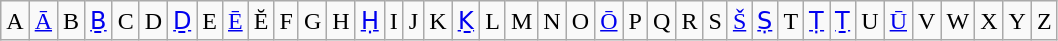<table class="wikitable">
<tr>
<td>A</td>
<td><a href='#'>Ā</a></td>
<td>B</td>
<td><a href='#'>Ḇ</a></td>
<td>C</td>
<td>D</td>
<td><a href='#'>Ḏ</a></td>
<td>E</td>
<td><a href='#'>Ē</a></td>
<td>Ĕ</td>
<td>F</td>
<td>G</td>
<td>H</td>
<td><a href='#'>Ḥ</a></td>
<td>I</td>
<td>J</td>
<td>K</td>
<td><a href='#'>Ḵ</a></td>
<td>L</td>
<td>M</td>
<td>N</td>
<td>O</td>
<td><a href='#'>Ō</a></td>
<td>P</td>
<td>Q</td>
<td>R</td>
<td>S</td>
<td><a href='#'>Š</a></td>
<td><a href='#'>Ṣ</a></td>
<td>T</td>
<td><a href='#'>Ṭ</a></td>
<td><a href='#'>Ṯ</a></td>
<td>U</td>
<td><a href='#'>Ū</a></td>
<td>V</td>
<td>W</td>
<td>X</td>
<td>Y</td>
<td>Z</td>
</tr>
</table>
